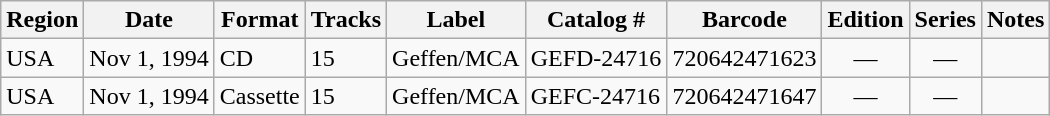<table class="wikitable">
<tr>
<th>Region</th>
<th>Date</th>
<th>Format</th>
<th>Tracks</th>
<th>Label</th>
<th>Catalog #</th>
<th>Barcode</th>
<th>Edition</th>
<th>Series</th>
<th>Notes</th>
</tr>
<tr>
<td>USA</td>
<td>Nov 1, 1994</td>
<td>CD</td>
<td>15</td>
<td>Geffen/MCA</td>
<td>GEFD-24716</td>
<td>720642471623</td>
<td align="center">—</td>
<td align="center">—</td>
<td></td>
</tr>
<tr>
<td>USA</td>
<td>Nov 1, 1994</td>
<td>Cassette</td>
<td>15</td>
<td>Geffen/MCA</td>
<td>GEFC-24716</td>
<td>720642471647</td>
<td align="center">—</td>
<td align="center">—</td>
<td></td>
</tr>
</table>
